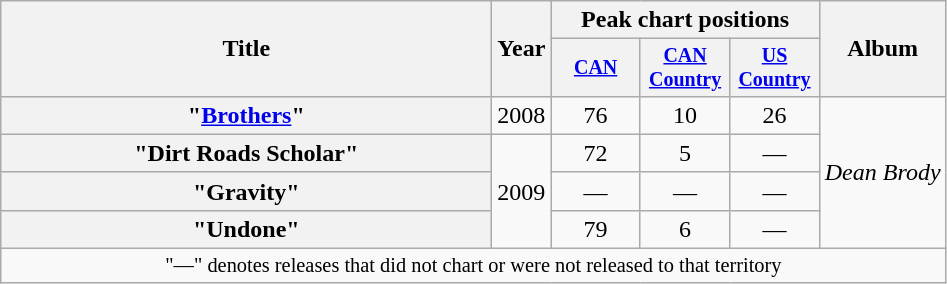<table class="wikitable plainrowheaders" style="text-align:center;">
<tr>
<th scope="col" rowspan="2" style="width:20em;">Title</th>
<th scope="col" rowspan="2">Year</th>
<th scope="col" colspan="3">Peak chart positions</th>
<th scope="col" rowspan="2">Album</th>
</tr>
<tr style="font-size:smaller;">
<th scope="col" style="width:4em;"><a href='#'>CAN</a><br></th>
<th scope="col" style="width:4em;"><a href='#'>CAN Country</a><br></th>
<th scope="col" style="width:4em;"><a href='#'>US Country</a><br></th>
</tr>
<tr>
<th scope="row">"<a href='#'>Brothers</a>"</th>
<td>2008</td>
<td>76</td>
<td>10</td>
<td>26</td>
<td rowspan="4"><em>Dean Brody</em></td>
</tr>
<tr>
<th scope="row">"Dirt Roads Scholar"</th>
<td rowspan="3">2009</td>
<td>72</td>
<td>5</td>
<td>—</td>
</tr>
<tr>
<th scope="row">"Gravity"</th>
<td>—</td>
<td>—</td>
<td>—</td>
</tr>
<tr>
<th scope="row">"Undone"</th>
<td>79</td>
<td>6</td>
<td>—</td>
</tr>
<tr>
<td colspan="6" style="font-size:85%">"—" denotes releases that did not chart or were not released to that territory</td>
</tr>
</table>
